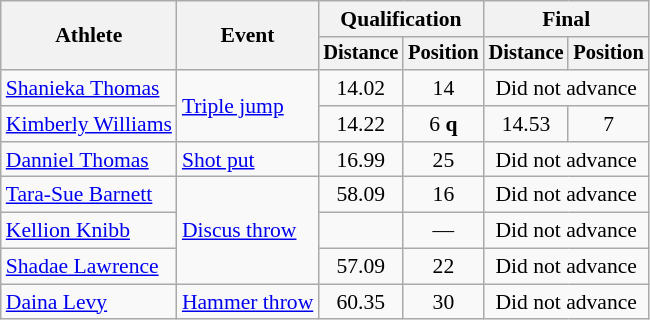<table class=wikitable style="font-size:90%">
<tr>
<th rowspan="2">Athlete</th>
<th rowspan="2">Event</th>
<th colspan="2">Qualification</th>
<th colspan="2">Final</th>
</tr>
<tr style="font-size:95%">
<th>Distance</th>
<th>Position</th>
<th>Distance</th>
<th>Position</th>
</tr>
<tr align=center>
<td align=left><a href='#'>Shanieka Thomas</a></td>
<td align=left rowspan=2><a href='#'>Triple jump</a></td>
<td>14.02</td>
<td>14</td>
<td colspan=2>Did not advance</td>
</tr>
<tr align=center>
<td align=left><a href='#'>Kimberly Williams</a></td>
<td>14.22</td>
<td>6 <strong>q</strong></td>
<td>14.53</td>
<td>7</td>
</tr>
<tr align=center>
<td align=left><a href='#'>Danniel Thomas</a></td>
<td align=left><a href='#'>Shot put</a></td>
<td>16.99</td>
<td>25</td>
<td colspan=2>Did not advance</td>
</tr>
<tr align=center>
<td align=left><a href='#'>Tara-Sue Barnett</a></td>
<td align=left rowspan=3><a href='#'>Discus throw</a></td>
<td>58.09</td>
<td>16</td>
<td colspan=2>Did not advance</td>
</tr>
<tr align=center>
<td align=left><a href='#'>Kellion Knibb</a></td>
<td></td>
<td>—</td>
<td colspan=2>Did not advance</td>
</tr>
<tr align=center>
<td align=left><a href='#'>Shadae Lawrence</a></td>
<td>57.09</td>
<td>22</td>
<td colspan=2>Did not advance</td>
</tr>
<tr align=center>
<td align=left><a href='#'>Daina Levy</a></td>
<td align=left><a href='#'>Hammer throw</a></td>
<td>60.35</td>
<td>30</td>
<td colspan=2>Did not advance</td>
</tr>
</table>
